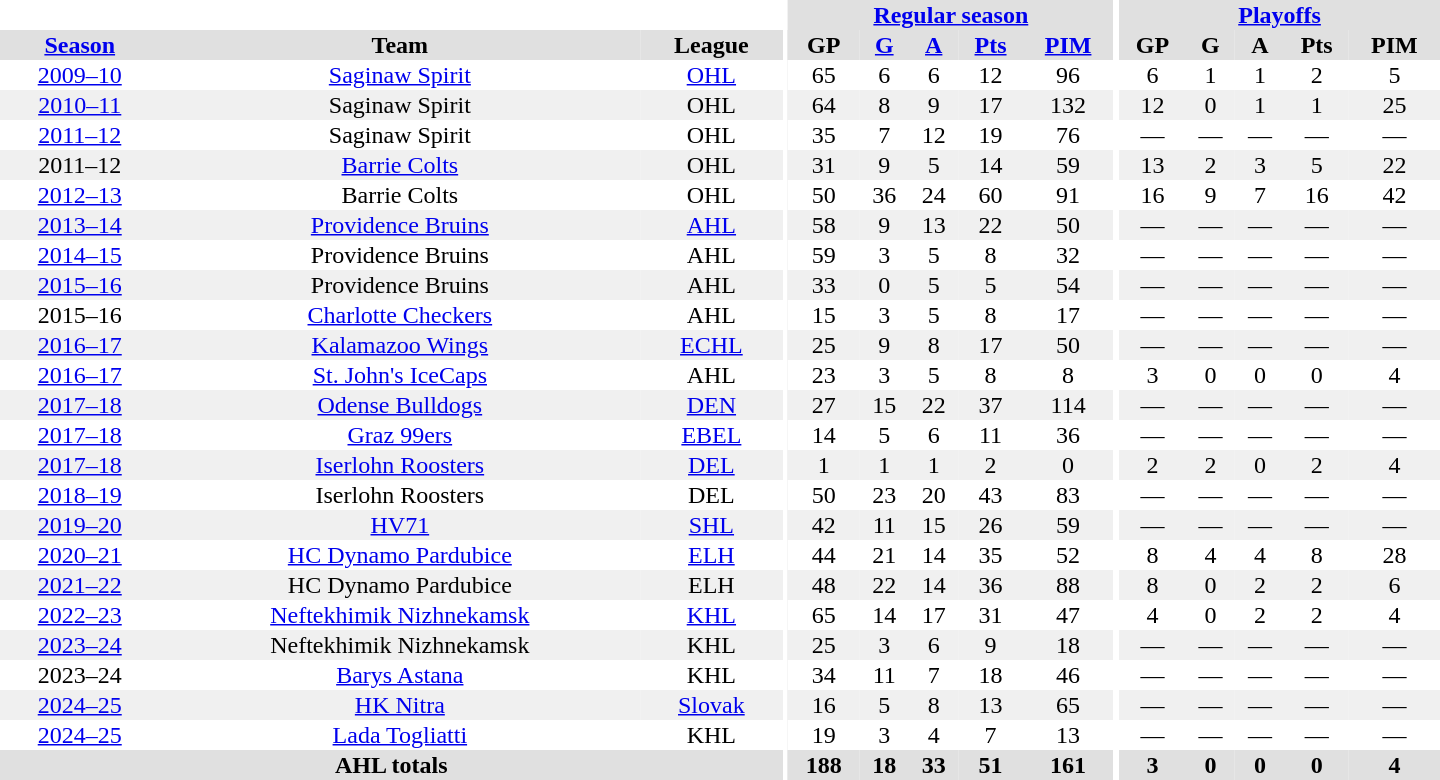<table border="0" cellpadding="1" cellspacing="0" style="text-align:center; width:60em">
<tr bgcolor="#e0e0e0">
<th colspan="3" bgcolor="#ffffff"></th>
<th rowspan="101" bgcolor="#ffffff"></th>
<th colspan="5"><a href='#'>Regular season</a></th>
<th rowspan="101" bgcolor="#ffffff"></th>
<th colspan="5"><a href='#'>Playoffs</a></th>
</tr>
<tr bgcolor="#e0e0e0">
<th><a href='#'>Season</a></th>
<th>Team</th>
<th>League</th>
<th>GP</th>
<th><a href='#'>G</a></th>
<th><a href='#'>A</a></th>
<th><a href='#'>Pts</a></th>
<th><a href='#'>PIM</a></th>
<th>GP</th>
<th>G</th>
<th>A</th>
<th>Pts</th>
<th>PIM</th>
</tr>
<tr>
<td><a href='#'>2009–10</a></td>
<td><a href='#'>Saginaw Spirit</a></td>
<td><a href='#'>OHL</a></td>
<td>65</td>
<td>6</td>
<td>6</td>
<td>12</td>
<td>96</td>
<td>6</td>
<td>1</td>
<td>1</td>
<td>2</td>
<td>5</td>
</tr>
<tr bgcolor="#f0f0f0">
<td><a href='#'>2010–11</a></td>
<td>Saginaw Spirit</td>
<td>OHL</td>
<td>64</td>
<td>8</td>
<td>9</td>
<td>17</td>
<td>132</td>
<td>12</td>
<td>0</td>
<td>1</td>
<td>1</td>
<td>25</td>
</tr>
<tr>
<td><a href='#'>2011–12</a></td>
<td>Saginaw Spirit</td>
<td>OHL</td>
<td>35</td>
<td>7</td>
<td>12</td>
<td>19</td>
<td>76</td>
<td>—</td>
<td>—</td>
<td>—</td>
<td>—</td>
<td>—</td>
</tr>
<tr bgcolor="#f0f0f0">
<td>2011–12</td>
<td><a href='#'>Barrie Colts</a></td>
<td>OHL</td>
<td>31</td>
<td>9</td>
<td>5</td>
<td>14</td>
<td>59</td>
<td>13</td>
<td>2</td>
<td>3</td>
<td>5</td>
<td>22</td>
</tr>
<tr>
<td><a href='#'>2012–13</a></td>
<td>Barrie Colts</td>
<td>OHL</td>
<td>50</td>
<td>36</td>
<td>24</td>
<td>60</td>
<td>91</td>
<td>16</td>
<td>9</td>
<td>7</td>
<td>16</td>
<td>42</td>
</tr>
<tr bgcolor="#f0f0f0">
<td><a href='#'>2013–14</a></td>
<td><a href='#'>Providence Bruins</a></td>
<td><a href='#'>AHL</a></td>
<td>58</td>
<td>9</td>
<td>13</td>
<td>22</td>
<td>50</td>
<td>—</td>
<td>—</td>
<td>—</td>
<td>—</td>
<td>—</td>
</tr>
<tr>
<td><a href='#'>2014–15</a></td>
<td>Providence Bruins</td>
<td>AHL</td>
<td>59</td>
<td>3</td>
<td>5</td>
<td>8</td>
<td>32</td>
<td>—</td>
<td>—</td>
<td>—</td>
<td>—</td>
<td>—</td>
</tr>
<tr bgcolor="#f0f0f0">
<td><a href='#'>2015–16</a></td>
<td>Providence Bruins</td>
<td>AHL</td>
<td>33</td>
<td>0</td>
<td>5</td>
<td>5</td>
<td>54</td>
<td>—</td>
<td>—</td>
<td>—</td>
<td>—</td>
<td>—</td>
</tr>
<tr>
<td>2015–16</td>
<td><a href='#'>Charlotte Checkers</a></td>
<td>AHL</td>
<td>15</td>
<td>3</td>
<td>5</td>
<td>8</td>
<td>17</td>
<td>—</td>
<td>—</td>
<td>—</td>
<td>—</td>
<td>—</td>
</tr>
<tr bgcolor="#f0f0f0">
<td><a href='#'>2016–17</a></td>
<td><a href='#'>Kalamazoo Wings</a></td>
<td><a href='#'>ECHL</a></td>
<td>25</td>
<td>9</td>
<td>8</td>
<td>17</td>
<td>50</td>
<td>—</td>
<td>—</td>
<td>—</td>
<td>—</td>
<td>—</td>
</tr>
<tr>
<td><a href='#'>2016–17</a></td>
<td><a href='#'>St. John's IceCaps</a></td>
<td>AHL</td>
<td>23</td>
<td>3</td>
<td>5</td>
<td>8</td>
<td>8</td>
<td>3</td>
<td>0</td>
<td>0</td>
<td>0</td>
<td>4</td>
</tr>
<tr bgcolor="#f0f0f0">
<td><a href='#'>2017–18</a></td>
<td><a href='#'>Odense Bulldogs</a></td>
<td><a href='#'>DEN</a></td>
<td>27</td>
<td>15</td>
<td>22</td>
<td>37</td>
<td>114</td>
<td>—</td>
<td>—</td>
<td>—</td>
<td>—</td>
<td>—</td>
</tr>
<tr>
<td><a href='#'>2017–18</a></td>
<td><a href='#'>Graz 99ers</a></td>
<td><a href='#'>EBEL</a></td>
<td>14</td>
<td>5</td>
<td>6</td>
<td>11</td>
<td>36</td>
<td>—</td>
<td>—</td>
<td>—</td>
<td>—</td>
<td>—</td>
</tr>
<tr bgcolor="#f0f0f0">
<td><a href='#'>2017–18</a></td>
<td><a href='#'>Iserlohn Roosters</a></td>
<td><a href='#'>DEL</a></td>
<td>1</td>
<td>1</td>
<td>1</td>
<td>2</td>
<td>0</td>
<td>2</td>
<td>2</td>
<td>0</td>
<td>2</td>
<td>4</td>
</tr>
<tr>
<td><a href='#'>2018–19</a></td>
<td>Iserlohn Roosters</td>
<td>DEL</td>
<td>50</td>
<td>23</td>
<td>20</td>
<td>43</td>
<td>83</td>
<td>—</td>
<td>—</td>
<td>—</td>
<td>—</td>
<td>—</td>
</tr>
<tr bgcolor="#f0f0f0">
<td><a href='#'>2019–20</a></td>
<td><a href='#'>HV71</a></td>
<td><a href='#'>SHL</a></td>
<td>42</td>
<td>11</td>
<td>15</td>
<td>26</td>
<td>59</td>
<td>—</td>
<td>—</td>
<td>—</td>
<td>—</td>
<td>—</td>
</tr>
<tr>
<td><a href='#'>2020–21</a></td>
<td><a href='#'>HC Dynamo Pardubice</a></td>
<td><a href='#'>ELH</a></td>
<td>44</td>
<td>21</td>
<td>14</td>
<td>35</td>
<td>52</td>
<td>8</td>
<td>4</td>
<td>4</td>
<td>8</td>
<td>28</td>
</tr>
<tr bgcolor="#f0f0f0">
<td><a href='#'>2021–22</a></td>
<td>HC Dynamo Pardubice</td>
<td>ELH</td>
<td>48</td>
<td>22</td>
<td>14</td>
<td>36</td>
<td>88</td>
<td>8</td>
<td>0</td>
<td>2</td>
<td>2</td>
<td>6</td>
</tr>
<tr>
<td><a href='#'>2022–23</a></td>
<td><a href='#'>Neftekhimik Nizhnekamsk</a></td>
<td><a href='#'>KHL</a></td>
<td>65</td>
<td>14</td>
<td>17</td>
<td>31</td>
<td>47</td>
<td>4</td>
<td>0</td>
<td>2</td>
<td>2</td>
<td>4</td>
</tr>
<tr bgcolor="#f0f0f0">
<td><a href='#'>2023–24</a></td>
<td>Neftekhimik Nizhnekamsk</td>
<td>KHL</td>
<td>25</td>
<td>3</td>
<td>6</td>
<td>9</td>
<td>18</td>
<td>—</td>
<td>—</td>
<td>—</td>
<td>—</td>
<td>—</td>
</tr>
<tr>
<td>2023–24</td>
<td><a href='#'>Barys Astana</a></td>
<td>KHL</td>
<td>34</td>
<td>11</td>
<td>7</td>
<td>18</td>
<td>46</td>
<td>—</td>
<td>—</td>
<td>—</td>
<td>—</td>
<td>—</td>
</tr>
<tr bgcolor="#f0f0f0">
<td><a href='#'>2024–25</a></td>
<td><a href='#'>HK Nitra</a></td>
<td><a href='#'>Slovak</a></td>
<td>16</td>
<td>5</td>
<td>8</td>
<td>13</td>
<td>65</td>
<td>—</td>
<td>—</td>
<td>—</td>
<td>—</td>
<td>—</td>
</tr>
<tr>
<td><a href='#'>2024–25</a></td>
<td><a href='#'>Lada Togliatti</a></td>
<td>KHL</td>
<td>19</td>
<td>3</td>
<td>4</td>
<td>7</td>
<td>13</td>
<td>—</td>
<td>—</td>
<td>—</td>
<td>—</td>
<td>—</td>
</tr>
<tr bgcolor="#e0e0e0">
<th colspan="3">AHL totals</th>
<th>188</th>
<th>18</th>
<th>33</th>
<th>51</th>
<th>161</th>
<th>3</th>
<th>0</th>
<th>0</th>
<th>0</th>
<th>4</th>
</tr>
</table>
